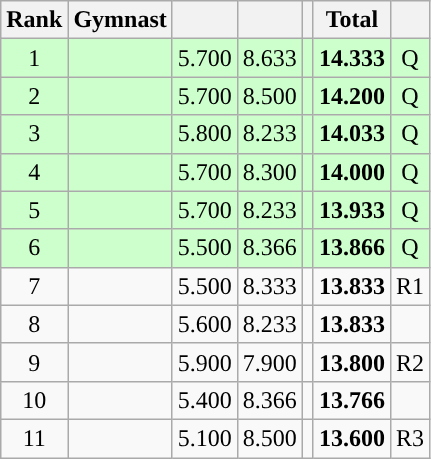<table class="wikitable sortable" style="text-align:center">
<tr>
<th>Rank</th>
<th>Gymnast</th>
<th><small></small></th>
<th><small></small></th>
<th><small></small></th>
<th>Total</th>
<th><small></small></th>
</tr>
<tr bgcolor=ccffcc>
<td>1</td>
<td align=left></td>
<td>5.700</td>
<td>8.633</td>
<td></td>
<td><strong>14.333</strong></td>
<td>Q</td>
</tr>
<tr bgcolor=ccffcc>
<td>2</td>
<td align=left></td>
<td>5.700</td>
<td>8.500</td>
<td></td>
<td><strong>14.200</strong></td>
<td>Q</td>
</tr>
<tr bgcolor=ccffcc>
<td>3</td>
<td align=left></td>
<td>5.800</td>
<td>8.233</td>
<td></td>
<td><strong>14.033</strong></td>
<td>Q</td>
</tr>
<tr bgcolor=ccffcc>
<td>4</td>
<td align=left></td>
<td>5.700</td>
<td>8.300</td>
<td></td>
<td><strong>14.000</strong></td>
<td>Q</td>
</tr>
<tr bgcolor=ccffcc>
<td>5</td>
<td align="left"></td>
<td>5.700</td>
<td>8.233</td>
<td></td>
<td><strong>13.933</strong></td>
<td>Q</td>
</tr>
<tr bgcolor=ccffcc>
<td>6</td>
<td align=left></td>
<td>5.500</td>
<td>8.366</td>
<td></td>
<td><strong>13.866</strong></td>
<td>Q</td>
</tr>
<tr>
<td>7</td>
<td align=left></td>
<td>5.500</td>
<td>8.333</td>
<td></td>
<td><strong>13.833</strong></td>
<td>R1</td>
</tr>
<tr>
<td>8</td>
<td align=left></td>
<td>5.600</td>
<td>8.233</td>
<td></td>
<td><strong>13.833</strong></td>
<td></td>
</tr>
<tr>
<td>9</td>
<td align=left></td>
<td>5.900</td>
<td>7.900</td>
<td></td>
<td><strong>13.800</strong></td>
<td>R2</td>
</tr>
<tr>
<td>10</td>
<td align=left></td>
<td>5.400</td>
<td>8.366</td>
<td></td>
<td><strong>13.766</strong></td>
<td></td>
</tr>
<tr>
<td>11</td>
<td align=left></td>
<td>5.100</td>
<td>8.500</td>
<td></td>
<td><strong>13.600</strong></td>
<td>R3</td>
</tr>
</table>
